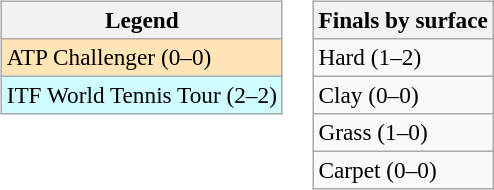<table>
<tr valign=top>
<td><br><table class=wikitable style=font-size:97%>
<tr>
<th>Legend</th>
</tr>
<tr bgcolor=moccasin>
<td>ATP Challenger (0–0)</td>
</tr>
<tr bgcolor=cffcff>
<td>ITF World Tennis Tour (2–2)</td>
</tr>
</table>
</td>
<td><br><table class=wikitable style=font-size:97%>
<tr>
<th>Finals by surface</th>
</tr>
<tr>
<td>Hard (1–2)</td>
</tr>
<tr>
<td>Clay (0–0)</td>
</tr>
<tr>
<td>Grass (1–0)</td>
</tr>
<tr>
<td>Carpet (0–0)</td>
</tr>
</table>
</td>
</tr>
</table>
